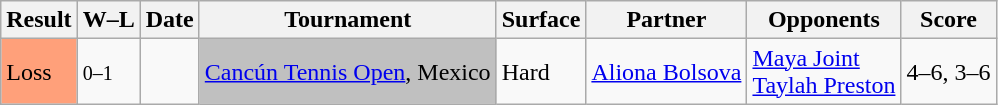<table class="sortable wikitable">
<tr>
<th>Result</th>
<th class="unsortable">W–L</th>
<th>Date</th>
<th>Tournament</th>
<th>Surface</th>
<th>Partner</th>
<th>Opponents</th>
<th class="unsortable">Score</th>
</tr>
<tr>
<td style="background:#ffa07a;">Loss</td>
<td><small>0–1</small></td>
<td><a href='#'></a></td>
<td bgcolor=silver><a href='#'>Cancún Tennis Open</a>, Mexico</td>
<td>Hard</td>
<td> <a href='#'>Aliona Bolsova</a></td>
<td> <a href='#'>Maya Joint</a> <br>  <a href='#'>Taylah Preston</a></td>
<td>4–6, 3–6</td>
</tr>
</table>
